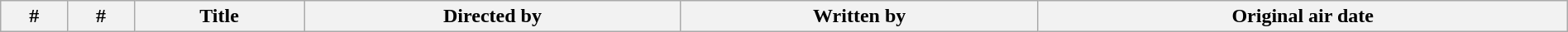<table class="wikitable plainrowheaders" style="width:100%; margin:auto;">
<tr>
<th>#</th>
<th>#</th>
<th>Title</th>
<th>Directed by</th>
<th>Written by</th>
<th>Original air date<br>


















































</th>
</tr>
</table>
